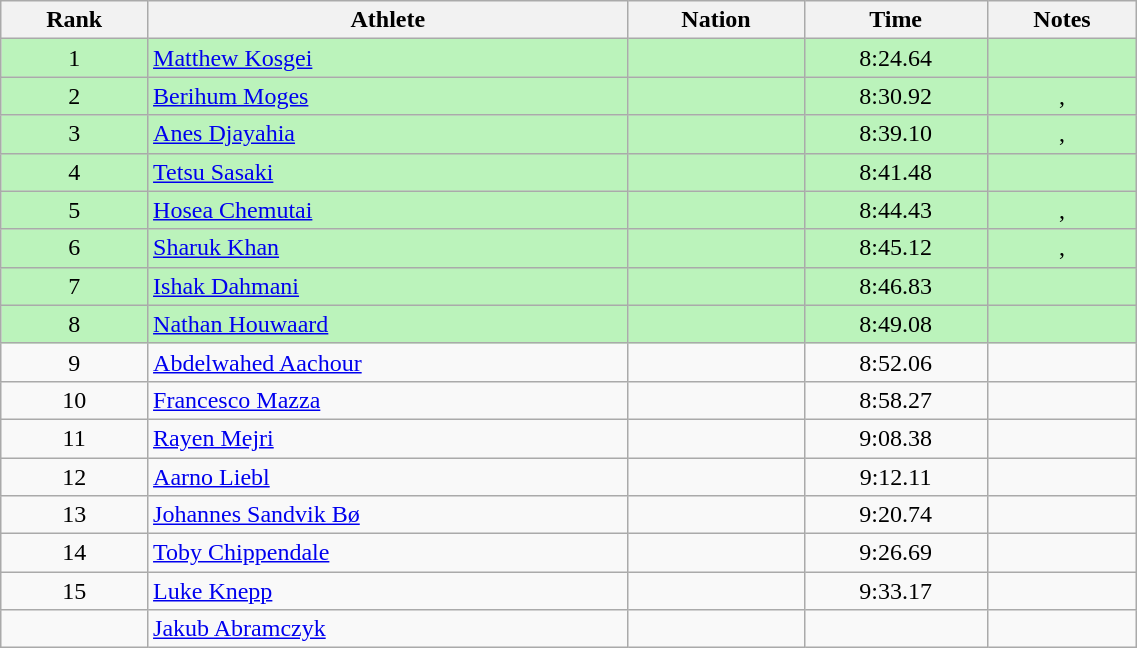<table class="wikitable sortable" style="text-align:center;width: 60%;">
<tr>
<th scope="col">Rank</th>
<th scope="col">Athlete</th>
<th scope="col">Nation</th>
<th scope="col">Time</th>
<th scope="col">Notes</th>
</tr>
<tr bgcolor=bbf3bb>
<td>1</td>
<td align=left><a href='#'>Matthew Kosgei</a></td>
<td align=left></td>
<td>8:24.64</td>
<td></td>
</tr>
<tr bgcolor=bbf3bb>
<td>2</td>
<td align=left><a href='#'>Berihum Moges</a></td>
<td align=left></td>
<td>8:30.92</td>
<td>, </td>
</tr>
<tr bgcolor=bbf3bb>
<td>3</td>
<td align=left><a href='#'>Anes Djayahia</a></td>
<td align=left></td>
<td>8:39.10</td>
<td>, </td>
</tr>
<tr bgcolor=bbf3bb>
<td>4</td>
<td align=left><a href='#'>Tetsu Sasaki</a></td>
<td align=left></td>
<td>8:41.48</td>
<td></td>
</tr>
<tr bgcolor=bbf3bb>
<td>5</td>
<td align=left><a href='#'>Hosea Chemutai</a></td>
<td align=left></td>
<td>8:44.43</td>
<td>, </td>
</tr>
<tr bgcolor=bbf3bb>
<td>6</td>
<td align=left><a href='#'>Sharuk Khan</a></td>
<td align=left></td>
<td>8:45.12</td>
<td>, </td>
</tr>
<tr bgcolor=bbf3bb>
<td>7</td>
<td align=left><a href='#'>Ishak Dahmani</a></td>
<td align=left></td>
<td>8:46.83</td>
<td></td>
</tr>
<tr bgcolor=bbf3bb>
<td>8</td>
<td align=left><a href='#'>Nathan Houwaard</a></td>
<td align=left></td>
<td>8:49.08</td>
<td></td>
</tr>
<tr>
<td>9</td>
<td align=left><a href='#'>Abdelwahed Aachour</a></td>
<td align=left></td>
<td>8:52.06</td>
<td></td>
</tr>
<tr>
<td>10</td>
<td align=left><a href='#'>Francesco Mazza</a></td>
<td align=left></td>
<td>8:58.27</td>
<td></td>
</tr>
<tr>
<td>11</td>
<td align=left><a href='#'>Rayen Mejri</a></td>
<td align=left></td>
<td>9:08.38</td>
<td></td>
</tr>
<tr>
<td>12</td>
<td align=left><a href='#'>Aarno Liebl</a></td>
<td align=left></td>
<td>9:12.11</td>
<td></td>
</tr>
<tr>
<td>13</td>
<td align=left><a href='#'>Johannes Sandvik Bø</a></td>
<td align=left></td>
<td>9:20.74</td>
<td></td>
</tr>
<tr>
<td>14</td>
<td align=left><a href='#'>Toby Chippendale</a></td>
<td align=left></td>
<td>9:26.69</td>
<td></td>
</tr>
<tr>
<td>15</td>
<td align=left><a href='#'>Luke Knepp</a></td>
<td align=left></td>
<td>9:33.17</td>
<td></td>
</tr>
<tr>
<td></td>
<td align=left><a href='#'>Jakub Abramczyk</a></td>
<td align=left></td>
<td></td>
<td></td>
</tr>
</table>
